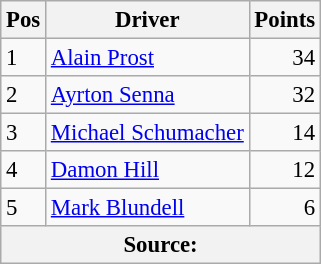<table class="wikitable" style="font-size: 95%;">
<tr>
<th>Pos</th>
<th>Driver</th>
<th>Points</th>
</tr>
<tr>
<td>1</td>
<td> <a href='#'>Alain Prost</a></td>
<td align="right">34</td>
</tr>
<tr>
<td>2</td>
<td> <a href='#'>Ayrton Senna</a></td>
<td align="right">32</td>
</tr>
<tr>
<td>3</td>
<td> <a href='#'>Michael Schumacher</a></td>
<td align="right">14</td>
</tr>
<tr>
<td>4</td>
<td> <a href='#'>Damon Hill</a></td>
<td align="right">12</td>
</tr>
<tr>
<td>5</td>
<td> <a href='#'>Mark Blundell</a></td>
<td align="right">6</td>
</tr>
<tr>
<th colspan=4>Source: </th>
</tr>
</table>
